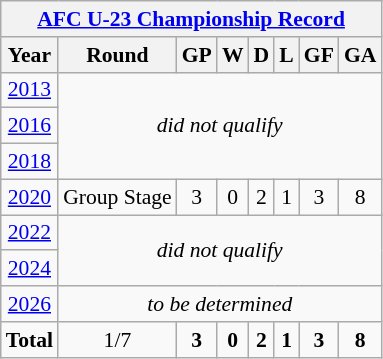<table class="wikitable" style="text-align: center;font-size:90%;">
<tr>
<th colspan=8><a href='#'>AFC U-23 Championship Record</a></th>
</tr>
<tr>
<th>Year</th>
<th>Round</th>
<th>GP</th>
<th>W</th>
<th>D</th>
<th>L</th>
<th>GF</th>
<th>GA</th>
</tr>
<tr>
<td> <a href='#'>2013</a></td>
<td rowspan="3" colspan="7"><em>did not qualify</em></td>
</tr>
<tr>
<td> <a href='#'>2016</a></td>
</tr>
<tr>
<td> <a href='#'>2018</a></td>
</tr>
<tr>
<td> <a href='#'>2020</a></td>
<td>Group Stage</td>
<td>3</td>
<td>0</td>
<td>2</td>
<td>1</td>
<td>3</td>
<td>8</td>
</tr>
<tr>
<td> <a href='#'>2022</a></td>
<td rowspan="2" colspan="7"><em>did not qualify</em></td>
</tr>
<tr>
<td> <a href='#'>2024</a></td>
</tr>
<tr>
<td> <a href='#'>2026</a></td>
<td colspan="7"><em>to be determined</em></td>
</tr>
<tr>
<td><strong>Total</strong></td>
<td>1/7</td>
<td><strong>3</strong></td>
<td><strong>0</strong></td>
<td><strong>2</strong></td>
<td><strong>1</strong></td>
<td><strong>3</strong></td>
<td><strong>8</strong></td>
</tr>
</table>
